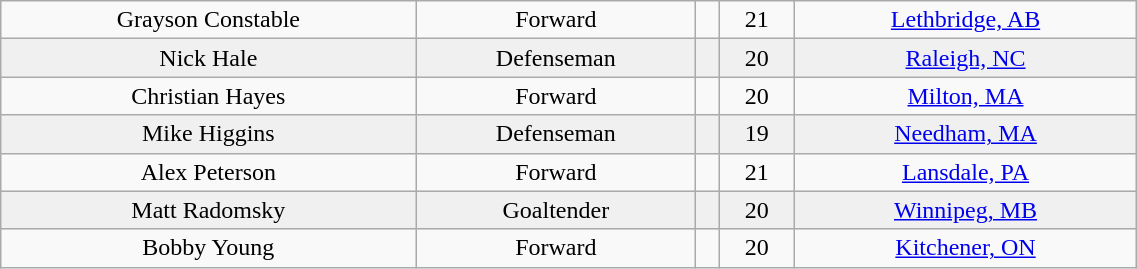<table class="wikitable" width="60%">
<tr align="center" bgcolor="">
<td>Grayson Constable</td>
<td>Forward</td>
<td></td>
<td>21</td>
<td><a href='#'>Lethbridge, AB</a></td>
</tr>
<tr align="center" bgcolor="f0f0f0">
<td>Nick Hale</td>
<td>Defenseman</td>
<td></td>
<td>20</td>
<td><a href='#'>Raleigh, NC</a></td>
</tr>
<tr align="center" bgcolor="">
<td>Christian Hayes</td>
<td>Forward</td>
<td></td>
<td>20</td>
<td><a href='#'>Milton, MA</a></td>
</tr>
<tr align="center" bgcolor="f0f0f0">
<td>Mike Higgins</td>
<td>Defenseman</td>
<td></td>
<td>19</td>
<td><a href='#'>Needham, MA</a></td>
</tr>
<tr align="center" bgcolor="">
<td>Alex Peterson</td>
<td>Forward</td>
<td></td>
<td>21</td>
<td><a href='#'>Lansdale, PA</a></td>
</tr>
<tr align="center" bgcolor="f0f0f0">
<td>Matt Radomsky</td>
<td>Goaltender</td>
<td></td>
<td>20</td>
<td><a href='#'>Winnipeg, MB</a></td>
</tr>
<tr align="center" bgcolor="">
<td>Bobby Young</td>
<td>Forward</td>
<td></td>
<td>20</td>
<td><a href='#'>Kitchener, ON</a></td>
</tr>
</table>
